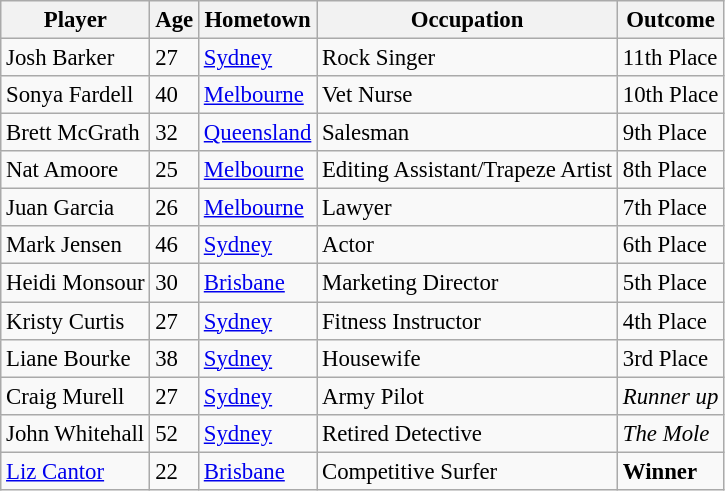<table class="wikitable" style="font-size: 95%;">
<tr>
<th>Player</th>
<th>Age</th>
<th>Hometown</th>
<th>Occupation</th>
<th>Outcome</th>
</tr>
<tr>
<td>Josh Barker</td>
<td>27</td>
<td><a href='#'>Sydney</a></td>
<td>Rock Singer</td>
<td>11th Place</td>
</tr>
<tr>
<td>Sonya Fardell</td>
<td>40</td>
<td><a href='#'>Melbourne</a></td>
<td>Vet Nurse</td>
<td>10th Place</td>
</tr>
<tr>
<td>Brett McGrath</td>
<td>32</td>
<td><a href='#'>Queensland</a></td>
<td>Salesman</td>
<td>9th Place</td>
</tr>
<tr>
<td>Nat Amoore</td>
<td>25</td>
<td><a href='#'>Melbourne</a></td>
<td>Editing Assistant/Trapeze Artist</td>
<td>8th Place</td>
</tr>
<tr>
<td>Juan Garcia</td>
<td>26</td>
<td><a href='#'>Melbourne</a></td>
<td>Lawyer</td>
<td>7th Place</td>
</tr>
<tr>
<td>Mark Jensen</td>
<td>46</td>
<td><a href='#'>Sydney</a></td>
<td>Actor</td>
<td>6th Place</td>
</tr>
<tr>
<td>Heidi Monsour</td>
<td>30</td>
<td><a href='#'>Brisbane</a></td>
<td>Marketing Director</td>
<td>5th Place</td>
</tr>
<tr>
<td>Kristy Curtis</td>
<td>27</td>
<td><a href='#'>Sydney</a></td>
<td>Fitness Instructor</td>
<td>4th Place</td>
</tr>
<tr>
<td>Liane Bourke</td>
<td>38</td>
<td><a href='#'>Sydney</a></td>
<td>Housewife</td>
<td>3rd Place</td>
</tr>
<tr>
<td>Craig Murell</td>
<td>27</td>
<td><a href='#'>Sydney</a></td>
<td>Army Pilot</td>
<td><em>Runner up</em></td>
</tr>
<tr>
<td>John Whitehall</td>
<td>52</td>
<td><a href='#'>Sydney</a></td>
<td>Retired Detective</td>
<td><em>The Mole</em></td>
</tr>
<tr>
<td><a href='#'>Liz Cantor</a></td>
<td>22</td>
<td><a href='#'>Brisbane</a></td>
<td>Competitive Surfer</td>
<td><strong>Winner</strong></td>
</tr>
</table>
